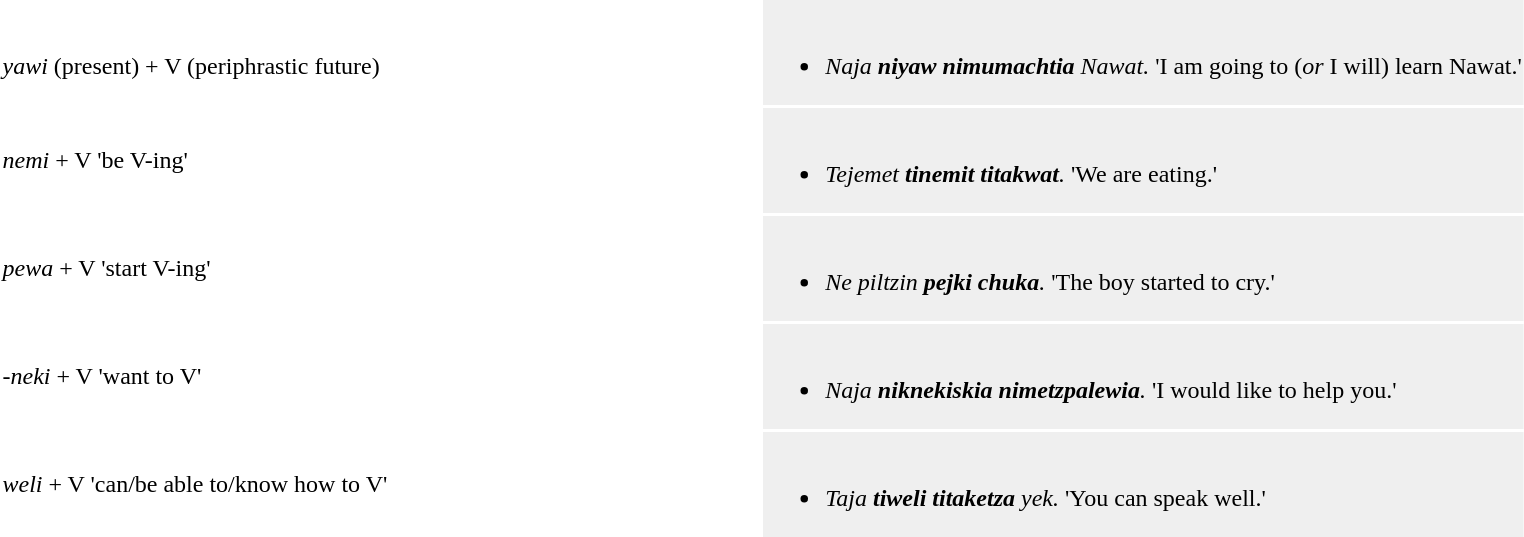<table>
<tr>
<td width="50%"><br><em>yawi</em> (present) + V (periphrastic future)</td>
<td width="50%"; style="background:#efefef;"><br><ul><li><em>Naja <strong>niyaw nimumachtia</strong> Nawat.</em> 'I am going to (<em>or</em> I will) learn Nawat.'</li></ul></td>
</tr>
<tr>
<td><em>nemi</em> + V 'be V-ing'</td>
<td style="background:#efefef;"><br><ul><li><em>Tejemet <strong>tinemit titakwat</strong>.</em> 'We are eating.'</li></ul></td>
</tr>
<tr>
<td><em>pewa</em> + V 'start V-ing'</td>
<td style="background:#efefef;"><br><ul><li><em>Ne piltzin <strong>pejki chuka</strong>.</em> 'The boy started to cry.'</li></ul></td>
</tr>
<tr>
<td><em>-neki</em> + V 'want to V'</td>
<td style="background:#efefef;"><br><ul><li><em>Naja <strong>niknekiskia nimetzpalewia</strong>.</em> 'I would like to help you.'</li></ul></td>
</tr>
<tr>
<td><em>weli</em> + V 'can/be able to/know how to V'</td>
<td style="background:#efefef;"><br><ul><li><em>Taja <strong>tiweli titaketza</strong> yek.</em> 'You can speak well.'</li></ul></td>
</tr>
</table>
